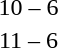<table style="text-align:center">
<tr>
<th width=200></th>
<th width=100></th>
<th width=200></th>
</tr>
<tr>
<td align=right><strong></strong></td>
<td>10 – 6</td>
<td align=left></td>
</tr>
<tr>
<td align=right><strong></strong></td>
<td>11 – 6</td>
<td align=left></td>
</tr>
</table>
